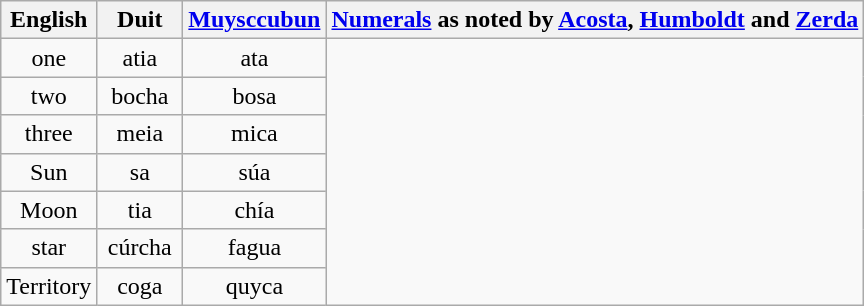<table class="wikitable" border="1">
<tr>
<th width=50px>English</th>
<th width=50px>Duit</th>
<th width=50px><a href='#'>Muysccubun</a></th>
<th><a href='#'>Numerals</a> as noted by <a href='#'>Acosta</a>, <a href='#'>Humboldt</a> and <a href='#'>Zerda</a></th>
</tr>
<tr align=center>
<td>one</td>
<td>atia</td>
<td>ata</td>
<td rowspan=7></td>
</tr>
<tr align=center>
<td>two</td>
<td>bocha</td>
<td>bosa</td>
</tr>
<tr align=center>
<td>three</td>
<td>meia</td>
<td>mica</td>
</tr>
<tr align=center>
<td>Sun</td>
<td>sa</td>
<td>súa</td>
</tr>
<tr align=center>
<td>Moon</td>
<td>tia</td>
<td>chía</td>
</tr>
<tr align=center>
<td>star</td>
<td>cúrcha</td>
<td>fagua</td>
</tr>
<tr align=center>
<td>Territory</td>
<td>coga</td>
<td>quyca</td>
</tr>
</table>
